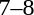<table style="text-align:center">
<tr>
<th width=200></th>
<th width=100></th>
<th width=200></th>
</tr>
<tr>
<td align=right></td>
<td>7–8</td>
<td align=left><strong></strong></td>
</tr>
</table>
